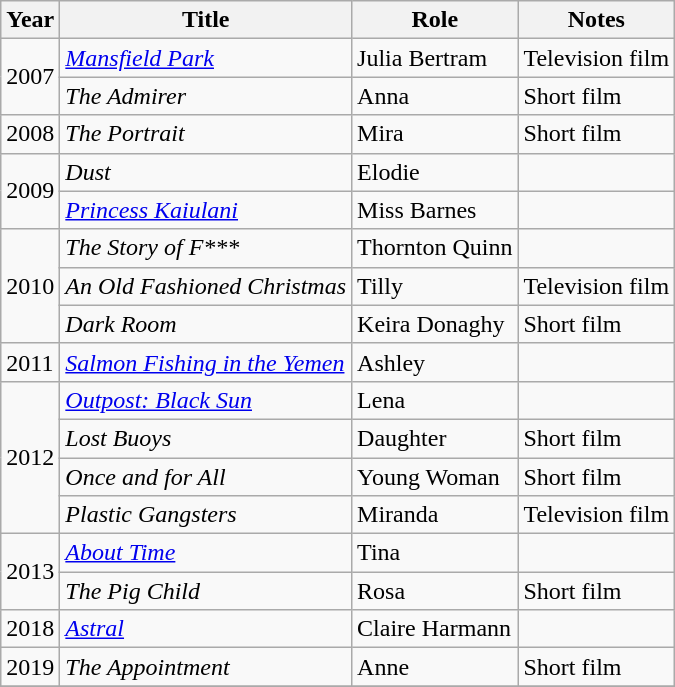<table class="wikitable sortable">
<tr>
<th>Year</th>
<th>Title</th>
<th>Role</th>
<th>Notes</th>
</tr>
<tr>
<td rowspan="2">2007</td>
<td><em><a href='#'>Mansfield Park</a></em></td>
<td>Julia Bertram</td>
<td>Television film</td>
</tr>
<tr>
<td><em>The Admirer</em></td>
<td>Anna</td>
<td>Short film</td>
</tr>
<tr>
<td>2008</td>
<td><em>The Portrait</em></td>
<td>Mira</td>
<td>Short film</td>
</tr>
<tr>
<td rowspan="2">2009</td>
<td><em>Dust</em></td>
<td>Elodie</td>
<td></td>
</tr>
<tr>
<td><em><a href='#'>Princess Kaiulani</a></em></td>
<td>Miss Barnes</td>
<td></td>
</tr>
<tr>
<td rowspan="3">2010</td>
<td><em>The Story of F***</em></td>
<td>Thornton Quinn</td>
<td></td>
</tr>
<tr>
<td><em>An Old Fashioned Christmas</em></td>
<td>Tilly</td>
<td>Television film</td>
</tr>
<tr>
<td><em>Dark Room</em></td>
<td>Keira Donaghy</td>
<td>Short film</td>
</tr>
<tr>
<td>2011</td>
<td><em><a href='#'>Salmon Fishing in the Yemen</a></em></td>
<td>Ashley</td>
<td></td>
</tr>
<tr>
<td rowspan="4">2012</td>
<td><em><a href='#'>Outpost: Black Sun</a></em></td>
<td>Lena</td>
<td></td>
</tr>
<tr>
<td><em>Lost Buoys</em></td>
<td>Daughter</td>
<td>Short film</td>
</tr>
<tr>
<td><em>Once and for All</em></td>
<td>Young Woman</td>
<td>Short film</td>
</tr>
<tr>
<td><em>Plastic Gangsters</em></td>
<td>Miranda</td>
<td>Television film</td>
</tr>
<tr>
<td rowspan="2">2013</td>
<td><em><a href='#'>About Time</a></em></td>
<td>Tina</td>
<td></td>
</tr>
<tr>
<td><em>The Pig Child</em></td>
<td>Rosa</td>
<td>Short film</td>
</tr>
<tr>
<td>2018</td>
<td><em><a href='#'>Astral</a></em></td>
<td>Claire Harmann</td>
<td></td>
</tr>
<tr>
<td>2019</td>
<td><em>The Appointment</em></td>
<td>Anne</td>
<td>Short film</td>
</tr>
<tr>
</tr>
</table>
